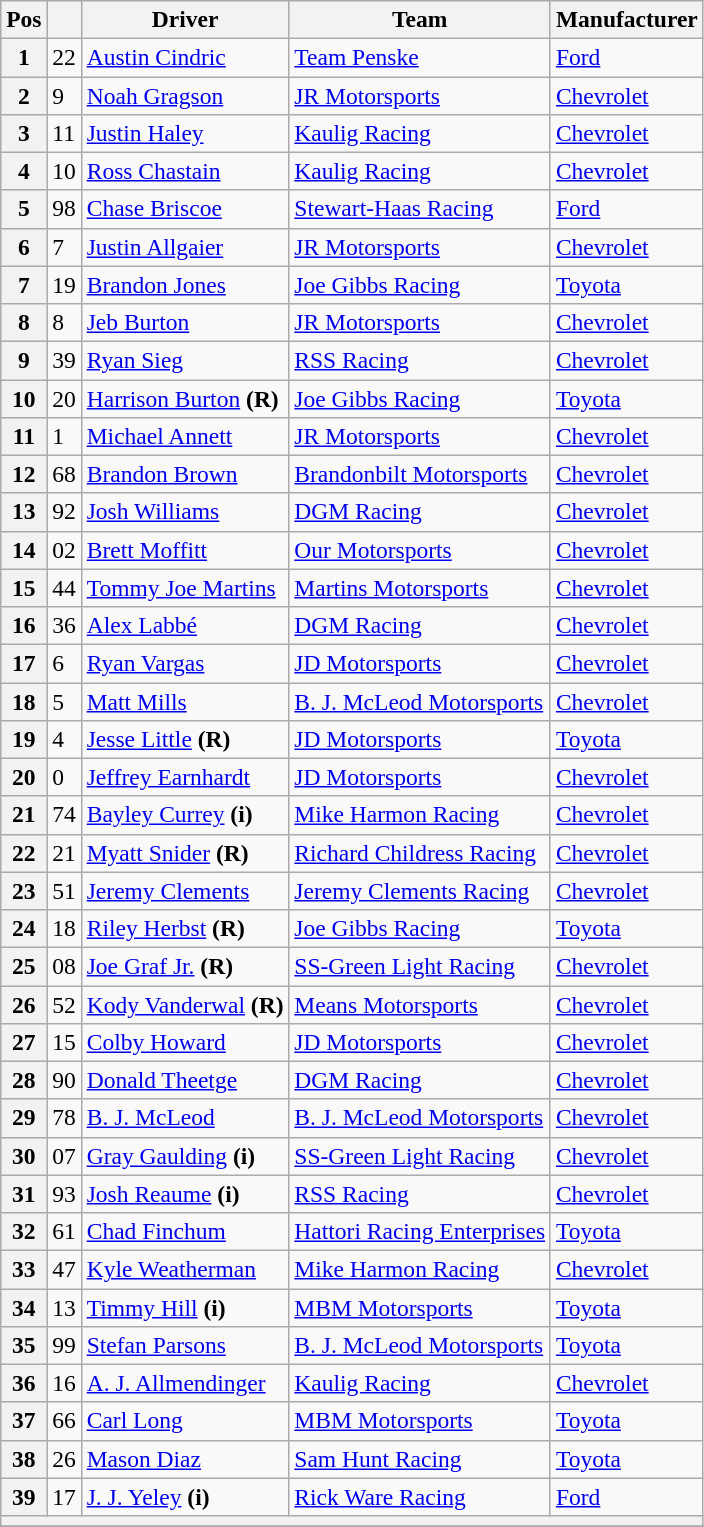<table class="wikitable" style="font-size:98%">
<tr>
<th>Pos</th>
<th></th>
<th>Driver</th>
<th>Team</th>
<th>Manufacturer</th>
</tr>
<tr>
<th>1</th>
<td>22</td>
<td><a href='#'>Austin Cindric</a></td>
<td><a href='#'>Team Penske</a></td>
<td><a href='#'>Ford</a></td>
</tr>
<tr>
<th>2</th>
<td>9</td>
<td><a href='#'>Noah Gragson</a></td>
<td><a href='#'>JR Motorsports</a></td>
<td><a href='#'>Chevrolet</a></td>
</tr>
<tr>
<th>3</th>
<td>11</td>
<td><a href='#'>Justin Haley</a></td>
<td><a href='#'>Kaulig Racing</a></td>
<td><a href='#'>Chevrolet</a></td>
</tr>
<tr>
<th>4</th>
<td>10</td>
<td><a href='#'>Ross Chastain</a></td>
<td><a href='#'>Kaulig Racing</a></td>
<td><a href='#'>Chevrolet</a></td>
</tr>
<tr>
<th>5</th>
<td>98</td>
<td><a href='#'>Chase Briscoe</a></td>
<td><a href='#'>Stewart-Haas Racing</a></td>
<td><a href='#'>Ford</a></td>
</tr>
<tr>
<th>6</th>
<td>7</td>
<td><a href='#'>Justin Allgaier</a></td>
<td><a href='#'>JR Motorsports</a></td>
<td><a href='#'>Chevrolet</a></td>
</tr>
<tr>
<th>7</th>
<td>19</td>
<td><a href='#'>Brandon Jones</a></td>
<td><a href='#'>Joe Gibbs Racing</a></td>
<td><a href='#'>Toyota</a></td>
</tr>
<tr>
<th>8</th>
<td>8</td>
<td><a href='#'>Jeb Burton</a></td>
<td><a href='#'>JR Motorsports</a></td>
<td><a href='#'>Chevrolet</a></td>
</tr>
<tr>
<th>9</th>
<td>39</td>
<td><a href='#'>Ryan Sieg</a></td>
<td><a href='#'>RSS Racing</a></td>
<td><a href='#'>Chevrolet</a></td>
</tr>
<tr>
<th>10</th>
<td>20</td>
<td><a href='#'>Harrison Burton</a> <strong>(R)</strong></td>
<td><a href='#'>Joe Gibbs Racing</a></td>
<td><a href='#'>Toyota</a></td>
</tr>
<tr>
<th>11</th>
<td>1</td>
<td><a href='#'>Michael Annett</a></td>
<td><a href='#'>JR Motorsports</a></td>
<td><a href='#'>Chevrolet</a></td>
</tr>
<tr>
<th>12</th>
<td>68</td>
<td><a href='#'>Brandon Brown</a></td>
<td><a href='#'>Brandonbilt Motorsports</a></td>
<td><a href='#'>Chevrolet</a></td>
</tr>
<tr>
<th>13</th>
<td>92</td>
<td><a href='#'>Josh Williams</a></td>
<td><a href='#'>DGM Racing</a></td>
<td><a href='#'>Chevrolet</a></td>
</tr>
<tr>
<th>14</th>
<td>02</td>
<td><a href='#'>Brett Moffitt</a></td>
<td><a href='#'>Our Motorsports</a></td>
<td><a href='#'>Chevrolet</a></td>
</tr>
<tr>
<th>15</th>
<td>44</td>
<td><a href='#'>Tommy Joe Martins</a></td>
<td><a href='#'>Martins Motorsports</a></td>
<td><a href='#'>Chevrolet</a></td>
</tr>
<tr>
<th>16</th>
<td>36</td>
<td><a href='#'>Alex Labbé</a></td>
<td><a href='#'>DGM Racing</a></td>
<td><a href='#'>Chevrolet</a></td>
</tr>
<tr>
<th>17</th>
<td>6</td>
<td><a href='#'>Ryan Vargas</a></td>
<td><a href='#'>JD Motorsports</a></td>
<td><a href='#'>Chevrolet</a></td>
</tr>
<tr>
<th>18</th>
<td>5</td>
<td><a href='#'>Matt Mills</a></td>
<td><a href='#'>B. J. McLeod Motorsports</a></td>
<td><a href='#'>Chevrolet</a></td>
</tr>
<tr>
<th>19</th>
<td>4</td>
<td><a href='#'>Jesse Little</a> <strong>(R)</strong></td>
<td><a href='#'>JD Motorsports</a></td>
<td><a href='#'>Toyota</a></td>
</tr>
<tr>
<th>20</th>
<td>0</td>
<td><a href='#'>Jeffrey Earnhardt</a></td>
<td><a href='#'>JD Motorsports</a></td>
<td><a href='#'>Chevrolet</a></td>
</tr>
<tr>
<th>21</th>
<td>74</td>
<td><a href='#'>Bayley Currey</a> <strong>(i)</strong></td>
<td><a href='#'>Mike Harmon Racing</a></td>
<td><a href='#'>Chevrolet</a></td>
</tr>
<tr>
<th>22</th>
<td>21</td>
<td><a href='#'>Myatt Snider</a> <strong>(R)</strong></td>
<td><a href='#'>Richard Childress Racing</a></td>
<td><a href='#'>Chevrolet</a></td>
</tr>
<tr>
<th>23</th>
<td>51</td>
<td><a href='#'>Jeremy Clements</a></td>
<td><a href='#'>Jeremy Clements Racing</a></td>
<td><a href='#'>Chevrolet</a></td>
</tr>
<tr>
<th>24</th>
<td>18</td>
<td><a href='#'>Riley Herbst</a> <strong>(R)</strong></td>
<td><a href='#'>Joe Gibbs Racing</a></td>
<td><a href='#'>Toyota</a></td>
</tr>
<tr>
<th>25</th>
<td>08</td>
<td><a href='#'>Joe Graf Jr.</a> <strong>(R)</strong></td>
<td><a href='#'>SS-Green Light Racing</a></td>
<td><a href='#'>Chevrolet</a></td>
</tr>
<tr>
<th>26</th>
<td>52</td>
<td><a href='#'>Kody Vanderwal</a> <strong>(R)</strong></td>
<td><a href='#'>Means Motorsports</a></td>
<td><a href='#'>Chevrolet</a></td>
</tr>
<tr>
<th>27</th>
<td>15</td>
<td><a href='#'>Colby Howard</a></td>
<td><a href='#'>JD Motorsports</a></td>
<td><a href='#'>Chevrolet</a></td>
</tr>
<tr>
<th>28</th>
<td>90</td>
<td><a href='#'>Donald Theetge</a></td>
<td><a href='#'>DGM Racing</a></td>
<td><a href='#'>Chevrolet</a></td>
</tr>
<tr>
<th>29</th>
<td>78</td>
<td><a href='#'>B. J. McLeod</a></td>
<td><a href='#'>B. J. McLeod Motorsports</a></td>
<td><a href='#'>Chevrolet</a></td>
</tr>
<tr>
<th>30</th>
<td>07</td>
<td><a href='#'>Gray Gaulding</a> <strong>(i)</strong></td>
<td><a href='#'>SS-Green Light Racing</a></td>
<td><a href='#'>Chevrolet</a></td>
</tr>
<tr>
<th>31</th>
<td>93</td>
<td><a href='#'>Josh Reaume</a> <strong>(i)</strong></td>
<td><a href='#'>RSS Racing</a></td>
<td><a href='#'>Chevrolet</a></td>
</tr>
<tr>
<th>32</th>
<td>61</td>
<td><a href='#'>Chad Finchum</a></td>
<td><a href='#'>Hattori Racing Enterprises</a></td>
<td><a href='#'>Toyota</a></td>
</tr>
<tr>
<th>33</th>
<td>47</td>
<td><a href='#'>Kyle Weatherman</a></td>
<td><a href='#'>Mike Harmon Racing</a></td>
<td><a href='#'>Chevrolet</a></td>
</tr>
<tr>
<th>34</th>
<td>13</td>
<td><a href='#'>Timmy Hill</a> <strong>(i)</strong></td>
<td><a href='#'>MBM Motorsports</a></td>
<td><a href='#'>Toyota</a></td>
</tr>
<tr>
<th>35</th>
<td>99</td>
<td><a href='#'>Stefan Parsons</a></td>
<td><a href='#'>B. J. McLeod Motorsports</a></td>
<td><a href='#'>Toyota</a></td>
</tr>
<tr>
<th>36</th>
<td>16</td>
<td><a href='#'>A. J. Allmendinger</a></td>
<td><a href='#'>Kaulig Racing</a></td>
<td><a href='#'>Chevrolet</a></td>
</tr>
<tr>
<th>37</th>
<td>66</td>
<td><a href='#'>Carl Long</a></td>
<td><a href='#'>MBM Motorsports</a></td>
<td><a href='#'>Toyota</a></td>
</tr>
<tr>
<th>38</th>
<td>26</td>
<td><a href='#'>Mason Diaz</a></td>
<td><a href='#'>Sam Hunt Racing</a></td>
<td><a href='#'>Toyota</a></td>
</tr>
<tr>
<th>39</th>
<td>17</td>
<td><a href='#'>J. J. Yeley</a> <strong>(i)</strong></td>
<td><a href='#'>Rick Ware Racing</a></td>
<td><a href='#'>Ford</a></td>
</tr>
<tr>
<th colspan="6"></th>
</tr>
<tr>
</tr>
</table>
